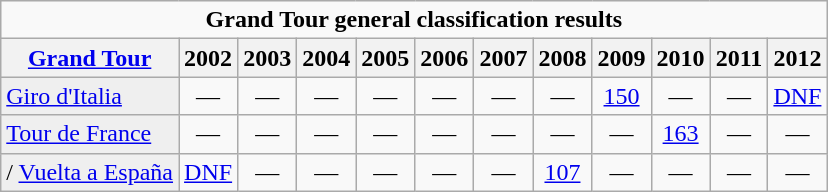<table class="wikitable plainrowheaders">
<tr>
<td colspan=21 align="center"><strong>Grand Tour general classification results</strong></td>
</tr>
<tr>
<th scope="col"><a href='#'>Grand Tour</a></th>
<th scope="col">2002</th>
<th scope="col">2003</th>
<th scope="col">2004</th>
<th scope="col">2005</th>
<th scope="col">2006</th>
<th scope="col">2007</th>
<th scope="col">2008</th>
<th scope="col">2009</th>
<th scope="col">2010</th>
<th scope="col">2011</th>
<th scope="col">2012</th>
</tr>
<tr style="text-align:center;">
<td style="text-align:left; background:#efefef;"> <a href='#'>Giro d'Italia</a></td>
<td>—</td>
<td>—</td>
<td>—</td>
<td>—</td>
<td>—</td>
<td>—</td>
<td>—</td>
<td><a href='#'>150</a></td>
<td>—</td>
<td>—</td>
<td><a href='#'>DNF</a></td>
</tr>
<tr style="text-align:center;">
<td style="text-align:left; background:#efefef;"> <a href='#'>Tour de France</a></td>
<td>—</td>
<td>—</td>
<td>—</td>
<td>—</td>
<td>—</td>
<td>—</td>
<td>—</td>
<td>—</td>
<td><a href='#'>163</a></td>
<td>—</td>
<td>—</td>
</tr>
<tr style="text-align:center;">
<td style="text-align:left; background:#efefef;">/ <a href='#'>Vuelta a España</a></td>
<td><a href='#'>DNF</a></td>
<td>—</td>
<td>—</td>
<td>—</td>
<td>—</td>
<td>—</td>
<td><a href='#'>107</a></td>
<td>—</td>
<td>—</td>
<td>—</td>
<td>—</td>
</tr>
</table>
